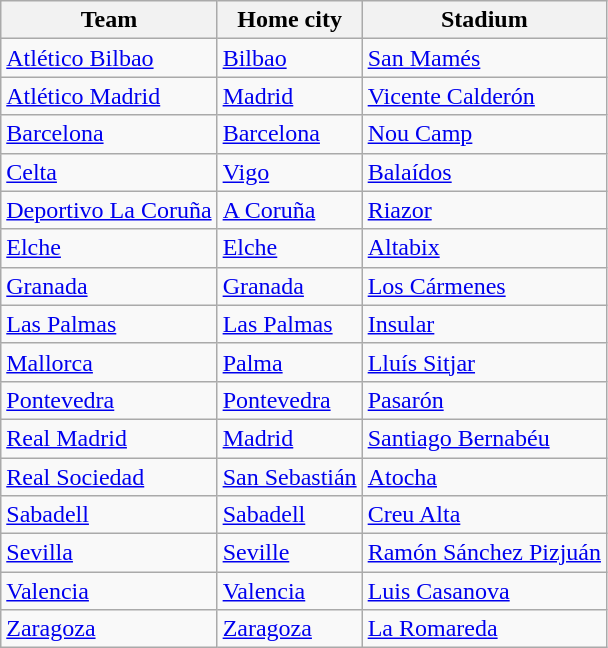<table class="wikitable sortable" style="text-align: left;">
<tr>
<th>Team</th>
<th>Home city</th>
<th>Stadium</th>
</tr>
<tr>
<td><a href='#'>Atlético Bilbao</a></td>
<td><a href='#'>Bilbao</a></td>
<td><a href='#'>San Mamés</a></td>
</tr>
<tr>
<td><a href='#'>Atlético Madrid</a></td>
<td><a href='#'>Madrid</a></td>
<td><a href='#'>Vicente Calderón</a></td>
</tr>
<tr>
<td><a href='#'>Barcelona</a></td>
<td><a href='#'>Barcelona</a></td>
<td><a href='#'>Nou Camp</a></td>
</tr>
<tr>
<td><a href='#'>Celta</a></td>
<td><a href='#'>Vigo</a></td>
<td><a href='#'>Balaídos</a></td>
</tr>
<tr>
<td><a href='#'>Deportivo La Coruña</a></td>
<td><a href='#'>A Coruña</a></td>
<td><a href='#'>Riazor</a></td>
</tr>
<tr>
<td><a href='#'>Elche</a></td>
<td><a href='#'>Elche</a></td>
<td><a href='#'>Altabix</a></td>
</tr>
<tr>
<td><a href='#'>Granada</a></td>
<td><a href='#'>Granada</a></td>
<td><a href='#'>Los Cármenes</a></td>
</tr>
<tr>
<td><a href='#'>Las Palmas</a></td>
<td><a href='#'>Las Palmas</a></td>
<td><a href='#'>Insular</a></td>
</tr>
<tr>
<td><a href='#'>Mallorca</a></td>
<td><a href='#'>Palma</a></td>
<td><a href='#'>Lluís Sitjar</a></td>
</tr>
<tr>
<td><a href='#'>Pontevedra</a></td>
<td><a href='#'>Pontevedra</a></td>
<td><a href='#'>Pasarón</a></td>
</tr>
<tr>
<td><a href='#'>Real Madrid</a></td>
<td><a href='#'>Madrid</a></td>
<td><a href='#'>Santiago Bernabéu</a></td>
</tr>
<tr>
<td><a href='#'>Real Sociedad</a></td>
<td><a href='#'>San Sebastián</a></td>
<td><a href='#'>Atocha</a></td>
</tr>
<tr>
<td><a href='#'>Sabadell</a></td>
<td><a href='#'>Sabadell</a></td>
<td><a href='#'>Creu Alta</a></td>
</tr>
<tr>
<td><a href='#'>Sevilla</a></td>
<td><a href='#'>Seville</a></td>
<td><a href='#'>Ramón Sánchez Pizjuán</a></td>
</tr>
<tr>
<td><a href='#'>Valencia</a></td>
<td><a href='#'>Valencia</a></td>
<td><a href='#'>Luis Casanova</a></td>
</tr>
<tr>
<td><a href='#'>Zaragoza</a></td>
<td><a href='#'>Zaragoza</a></td>
<td><a href='#'>La Romareda</a></td>
</tr>
</table>
